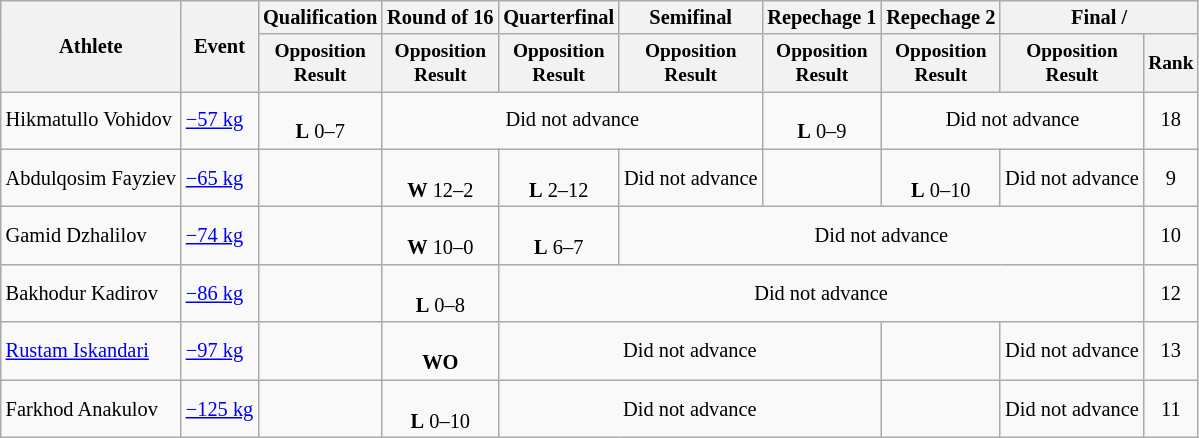<table class=wikitable style=font-size:85%;text-align:center>
<tr>
<th rowspan="2">Athlete</th>
<th rowspan="2">Event</th>
<th>Qualification</th>
<th>Round of 16</th>
<th>Quarterfinal</th>
<th>Semifinal</th>
<th>Repechage 1</th>
<th>Repechage 2</th>
<th colspan=2>Final / </th>
</tr>
<tr style="font-size: 95%">
<th>Opposition<br>Result</th>
<th>Opposition<br>Result</th>
<th>Opposition<br>Result</th>
<th>Opposition<br>Result</th>
<th>Opposition<br>Result</th>
<th>Opposition<br>Result</th>
<th>Opposition<br>Result</th>
<th>Rank</th>
</tr>
<tr>
<td align=left>Hikmatullo Vohidov</td>
<td align=left><a href='#'>−57 kg</a></td>
<td><br><strong>L</strong> 0–7</td>
<td colspan=3>Did not advance</td>
<td><br><strong>L</strong> 0–9</td>
<td colspan=2>Did not advance</td>
<td>18</td>
</tr>
<tr>
<td align=left>Abdulqosim Fayziev</td>
<td align=left><a href='#'>−65 kg</a></td>
<td></td>
<td><br><strong>W</strong> 12–2</td>
<td><br><strong>L</strong> 2–12</td>
<td>Did not advance</td>
<td></td>
<td><br><strong>L</strong> 0–10</td>
<td>Did not advance</td>
<td>9</td>
</tr>
<tr>
<td align=left>Gamid Dzhalilov</td>
<td align=left><a href='#'>−74 kg</a></td>
<td></td>
<td><br><strong>W</strong> 10–0</td>
<td><br><strong>L</strong> 6–7</td>
<td colspan=4>Did not advance</td>
<td>10</td>
</tr>
<tr>
<td align=left>Bakhodur Kadirov</td>
<td align=left><a href='#'>−86 kg</a></td>
<td></td>
<td><br><strong>L</strong> 0–8</td>
<td colspan=5>Did not advance</td>
<td>12</td>
</tr>
<tr>
<td align=left><a href='#'>Rustam Iskandari</a></td>
<td align=left><a href='#'>−97 kg</a></td>
<td></td>
<td><br><strong>WO</strong></td>
<td colspan=3>Did not advance</td>
<td></td>
<td>Did not advance</td>
<td>13</td>
</tr>
<tr>
<td align=left>Farkhod Anakulov</td>
<td align=left><a href='#'>−125 kg</a></td>
<td></td>
<td><br><strong>L</strong> 0–10</td>
<td colspan=3>Did not advance</td>
<td></td>
<td>Did not advance</td>
<td>11</td>
</tr>
</table>
